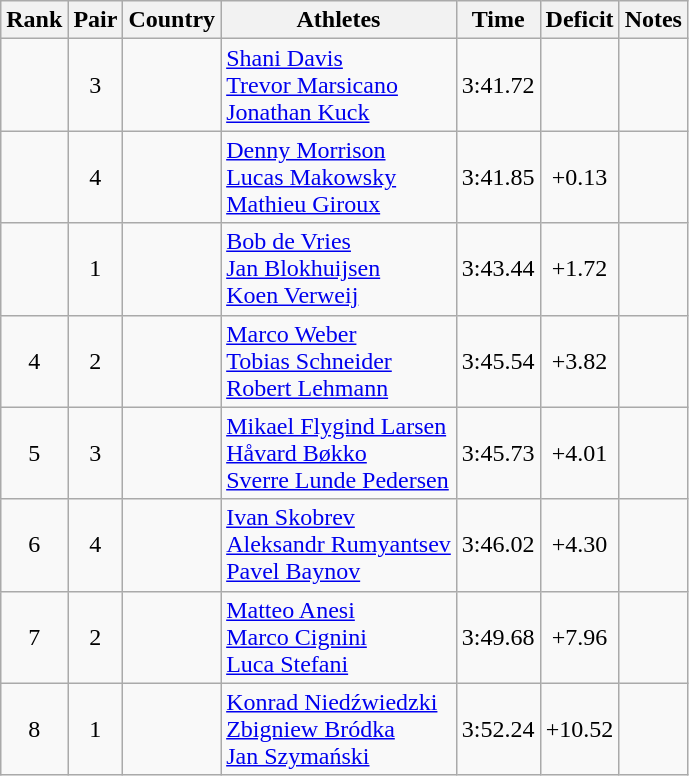<table class="wikitable" style="text-align:center;">
<tr>
<th>Rank</th>
<th>Pair</th>
<th>Country</th>
<th>Athletes</th>
<th>Time</th>
<th>Deficit</th>
<th>Notes</th>
</tr>
<tr>
<td></td>
<td>3</td>
<td align=left></td>
<td align=left><a href='#'>Shani Davis</a><br><a href='#'>Trevor Marsicano</a><br><a href='#'>Jonathan Kuck</a></td>
<td>3:41.72</td>
<td></td>
<td></td>
</tr>
<tr>
<td></td>
<td>4</td>
<td align=left></td>
<td align=left><a href='#'>Denny Morrison</a><br><a href='#'>Lucas Makowsky</a><br><a href='#'>Mathieu Giroux</a></td>
<td>3:41.85</td>
<td>+0.13</td>
<td></td>
</tr>
<tr>
<td></td>
<td>1</td>
<td align=left></td>
<td align=left><a href='#'>Bob de Vries</a><br><a href='#'>Jan Blokhuijsen</a><br><a href='#'>Koen Verweij</a></td>
<td>3:43.44</td>
<td>+1.72</td>
<td></td>
</tr>
<tr>
<td>4</td>
<td>2</td>
<td align=left></td>
<td align=left><a href='#'>Marco Weber</a><br><a href='#'>Tobias Schneider</a><br><a href='#'>Robert Lehmann</a></td>
<td>3:45.54</td>
<td>+3.82</td>
<td></td>
</tr>
<tr>
<td>5</td>
<td>3</td>
<td align=left></td>
<td align=left><a href='#'>Mikael Flygind Larsen</a><br><a href='#'>Håvard Bøkko</a><br><a href='#'>Sverre Lunde Pedersen</a></td>
<td>3:45.73</td>
<td>+4.01</td>
<td></td>
</tr>
<tr>
<td>6</td>
<td>4</td>
<td align=left></td>
<td align=left><a href='#'>Ivan Skobrev</a><br><a href='#'>Aleksandr Rumyantsev</a><br> <a href='#'>Pavel Baynov</a></td>
<td>3:46.02</td>
<td>+4.30</td>
<td></td>
</tr>
<tr>
<td>7</td>
<td>2</td>
<td align=left></td>
<td align=left><a href='#'>Matteo Anesi</a><br><a href='#'>Marco Cignini</a><br><a href='#'>Luca Stefani</a></td>
<td>3:49.68</td>
<td>+7.96</td>
<td></td>
</tr>
<tr>
<td>8</td>
<td>1</td>
<td align=left></td>
<td align=left><a href='#'>Konrad Niedźwiedzki</a><br><a href='#'>Zbigniew Bródka</a><br><a href='#'>Jan Szymański</a></td>
<td>3:52.24</td>
<td>+10.52</td>
<td></td>
</tr>
</table>
